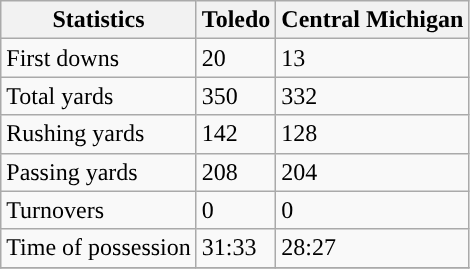<table class="wikitable">
<tr>
<th>Statistics</th>
<th>Toledo</th>
<th>Central Michigan</th>
</tr>
<tr>
<td>First downs</td>
<td>20</td>
<td>13</td>
</tr>
<tr>
<td>Total yards</td>
<td>350</td>
<td>332</td>
</tr>
<tr>
<td>Rushing yards</td>
<td>142</td>
<td>128</td>
</tr>
<tr>
<td>Passing yards</td>
<td>208</td>
<td>204</td>
</tr>
<tr>
<td>Turnovers</td>
<td>0</td>
<td>0</td>
</tr>
<tr>
<td>Time of possession</td>
<td>31:33</td>
<td>28:27</td>
</tr>
<tr>
</tr>
</table>
